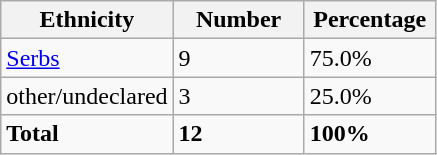<table class="wikitable">
<tr>
<th width="100px">Ethnicity</th>
<th width="80px">Number</th>
<th width="80px">Percentage</th>
</tr>
<tr>
<td><a href='#'>Serbs</a></td>
<td>9</td>
<td>75.0%</td>
</tr>
<tr>
<td>other/undeclared</td>
<td>3</td>
<td>25.0%</td>
</tr>
<tr>
<td><strong>Total</strong></td>
<td><strong>12</strong></td>
<td><strong>100%</strong></td>
</tr>
</table>
